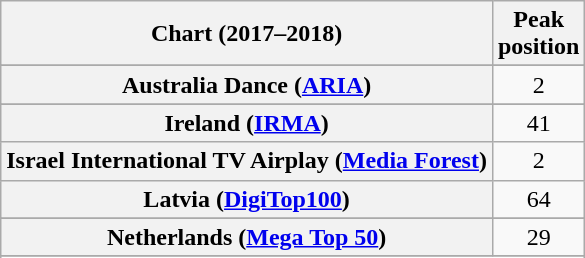<table class="wikitable sortable plainrowheaders" style="text-align:center;">
<tr>
<th scope="col">Chart (2017–2018)</th>
<th scope="col">Peak<br>position</th>
</tr>
<tr>
</tr>
<tr>
<th scope="row">Australia Dance (<a href='#'>ARIA</a>)</th>
<td>2</td>
</tr>
<tr>
</tr>
<tr>
</tr>
<tr>
</tr>
<tr>
</tr>
<tr>
</tr>
<tr>
</tr>
<tr>
</tr>
<tr>
</tr>
<tr>
</tr>
<tr>
</tr>
<tr>
</tr>
<tr>
</tr>
<tr>
<th scope="row">Ireland (<a href='#'>IRMA</a>)</th>
<td>41</td>
</tr>
<tr>
<th scope="row">Israel International TV Airplay (<a href='#'>Media Forest</a>)</th>
<td>2</td>
</tr>
<tr>
<th scope="row">Latvia (<a href='#'>DigiTop100</a>)</th>
<td>64</td>
</tr>
<tr>
</tr>
<tr>
<th scope="row">Netherlands (<a href='#'>Mega Top 50</a>)</th>
<td>29</td>
</tr>
<tr>
</tr>
<tr>
</tr>
<tr>
</tr>
<tr>
</tr>
<tr>
</tr>
<tr>
</tr>
<tr>
</tr>
<tr>
</tr>
<tr>
</tr>
<tr>
</tr>
<tr>
</tr>
</table>
